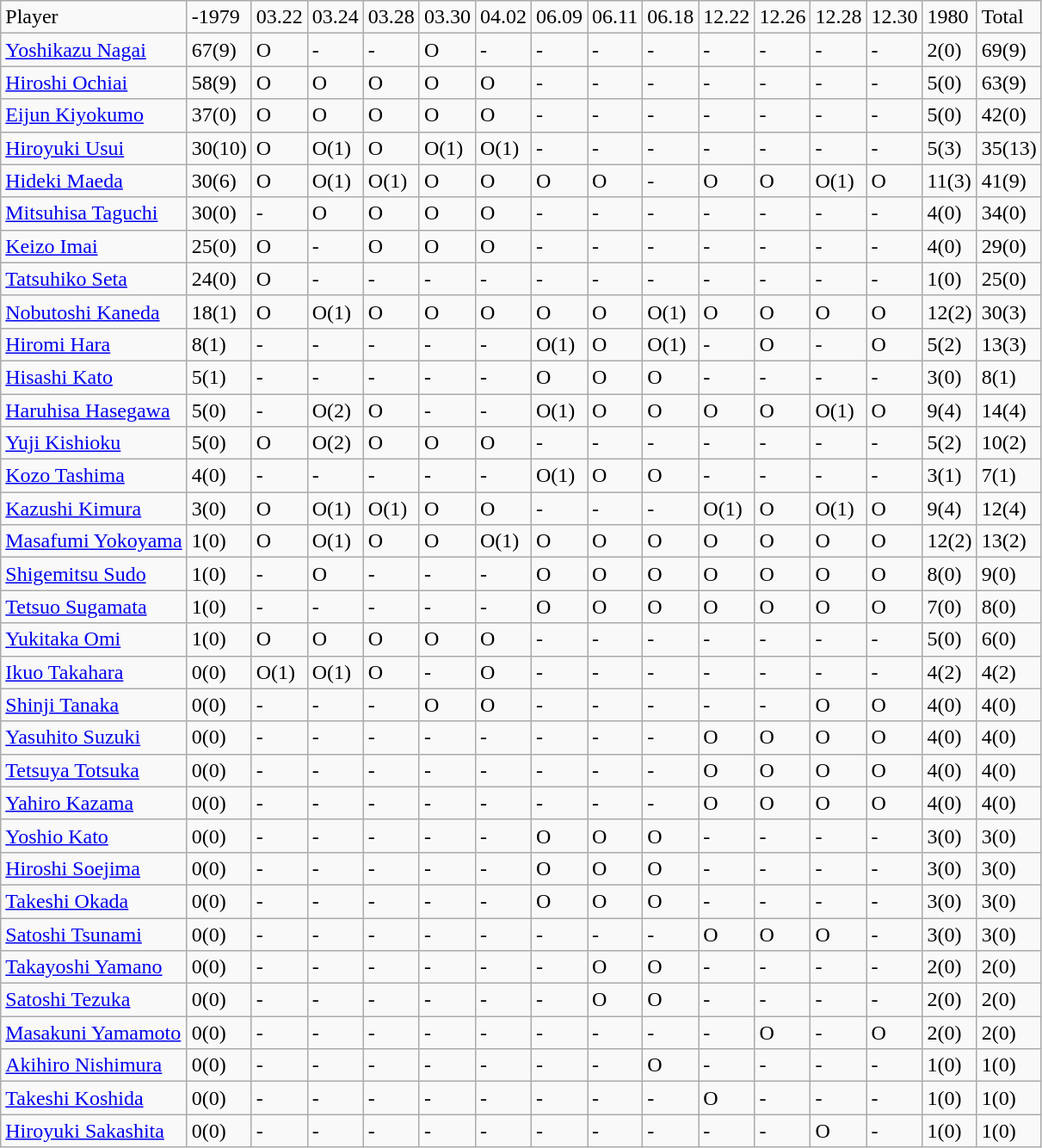<table class="wikitable" style="text-align:left;">
<tr>
<td>Player</td>
<td>-1979</td>
<td>03.22</td>
<td>03.24</td>
<td>03.28</td>
<td>03.30</td>
<td>04.02</td>
<td>06.09</td>
<td>06.11</td>
<td>06.18</td>
<td>12.22</td>
<td>12.26</td>
<td>12.28</td>
<td>12.30</td>
<td>1980</td>
<td>Total</td>
</tr>
<tr>
<td><a href='#'>Yoshikazu Nagai</a></td>
<td>67(9)</td>
<td>O</td>
<td>-</td>
<td>-</td>
<td>O</td>
<td>-</td>
<td>-</td>
<td>-</td>
<td>-</td>
<td>-</td>
<td>-</td>
<td>-</td>
<td>-</td>
<td>2(0)</td>
<td>69(9)</td>
</tr>
<tr>
<td><a href='#'>Hiroshi Ochiai</a></td>
<td>58(9)</td>
<td>O</td>
<td>O</td>
<td>O</td>
<td>O</td>
<td>O</td>
<td>-</td>
<td>-</td>
<td>-</td>
<td>-</td>
<td>-</td>
<td>-</td>
<td>-</td>
<td>5(0)</td>
<td>63(9)</td>
</tr>
<tr>
<td><a href='#'>Eijun Kiyokumo</a></td>
<td>37(0)</td>
<td>O</td>
<td>O</td>
<td>O</td>
<td>O</td>
<td>O</td>
<td>-</td>
<td>-</td>
<td>-</td>
<td>-</td>
<td>-</td>
<td>-</td>
<td>-</td>
<td>5(0)</td>
<td>42(0)</td>
</tr>
<tr>
<td><a href='#'>Hiroyuki Usui</a></td>
<td>30(10)</td>
<td>O</td>
<td>O(1)</td>
<td>O</td>
<td>O(1)</td>
<td>O(1)</td>
<td>-</td>
<td>-</td>
<td>-</td>
<td>-</td>
<td>-</td>
<td>-</td>
<td>-</td>
<td>5(3)</td>
<td>35(13)</td>
</tr>
<tr>
<td><a href='#'>Hideki Maeda</a></td>
<td>30(6)</td>
<td>O</td>
<td>O(1)</td>
<td>O(1)</td>
<td>O</td>
<td>O</td>
<td>O</td>
<td>O</td>
<td>-</td>
<td>O</td>
<td>O</td>
<td>O(1)</td>
<td>O</td>
<td>11(3)</td>
<td>41(9)</td>
</tr>
<tr>
<td><a href='#'>Mitsuhisa Taguchi</a></td>
<td>30(0)</td>
<td>-</td>
<td>O</td>
<td>O</td>
<td>O</td>
<td>O</td>
<td>-</td>
<td>-</td>
<td>-</td>
<td>-</td>
<td>-</td>
<td>-</td>
<td>-</td>
<td>4(0)</td>
<td>34(0)</td>
</tr>
<tr>
<td><a href='#'>Keizo Imai</a></td>
<td>25(0)</td>
<td>O</td>
<td>-</td>
<td>O</td>
<td>O</td>
<td>O</td>
<td>-</td>
<td>-</td>
<td>-</td>
<td>-</td>
<td>-</td>
<td>-</td>
<td>-</td>
<td>4(0)</td>
<td>29(0)</td>
</tr>
<tr>
<td><a href='#'>Tatsuhiko Seta</a></td>
<td>24(0)</td>
<td>O</td>
<td>-</td>
<td>-</td>
<td>-</td>
<td>-</td>
<td>-</td>
<td>-</td>
<td>-</td>
<td>-</td>
<td>-</td>
<td>-</td>
<td>-</td>
<td>1(0)</td>
<td>25(0)</td>
</tr>
<tr>
<td><a href='#'>Nobutoshi Kaneda</a></td>
<td>18(1)</td>
<td>O</td>
<td>O(1)</td>
<td>O</td>
<td>O</td>
<td>O</td>
<td>O</td>
<td>O</td>
<td>O(1)</td>
<td>O</td>
<td>O</td>
<td>O</td>
<td>O</td>
<td>12(2)</td>
<td>30(3)</td>
</tr>
<tr>
<td><a href='#'>Hiromi Hara</a></td>
<td>8(1)</td>
<td>-</td>
<td>-</td>
<td>-</td>
<td>-</td>
<td>-</td>
<td>O(1)</td>
<td>O</td>
<td>O(1)</td>
<td>-</td>
<td>O</td>
<td>-</td>
<td>O</td>
<td>5(2)</td>
<td>13(3)</td>
</tr>
<tr>
<td><a href='#'>Hisashi Kato</a></td>
<td>5(1)</td>
<td>-</td>
<td>-</td>
<td>-</td>
<td>-</td>
<td>-</td>
<td>O</td>
<td>O</td>
<td>O</td>
<td>-</td>
<td>-</td>
<td>-</td>
<td>-</td>
<td>3(0)</td>
<td>8(1)</td>
</tr>
<tr>
<td><a href='#'>Haruhisa Hasegawa</a></td>
<td>5(0)</td>
<td>-</td>
<td>O(2)</td>
<td>O</td>
<td>-</td>
<td>-</td>
<td>O(1)</td>
<td>O</td>
<td>O</td>
<td>O</td>
<td>O</td>
<td>O(1)</td>
<td>O</td>
<td>9(4)</td>
<td>14(4)</td>
</tr>
<tr>
<td><a href='#'>Yuji Kishioku</a></td>
<td>5(0)</td>
<td>O</td>
<td>O(2)</td>
<td>O</td>
<td>O</td>
<td>O</td>
<td>-</td>
<td>-</td>
<td>-</td>
<td>-</td>
<td>-</td>
<td>-</td>
<td>-</td>
<td>5(2)</td>
<td>10(2)</td>
</tr>
<tr>
<td><a href='#'>Kozo Tashima</a></td>
<td>4(0)</td>
<td>-</td>
<td>-</td>
<td>-</td>
<td>-</td>
<td>-</td>
<td>O(1)</td>
<td>O</td>
<td>O</td>
<td>-</td>
<td>-</td>
<td>-</td>
<td>-</td>
<td>3(1)</td>
<td>7(1)</td>
</tr>
<tr>
<td><a href='#'>Kazushi Kimura</a></td>
<td>3(0)</td>
<td>O</td>
<td>O(1)</td>
<td>O(1)</td>
<td>O</td>
<td>O</td>
<td>-</td>
<td>-</td>
<td>-</td>
<td>O(1)</td>
<td>O</td>
<td>O(1)</td>
<td>O</td>
<td>9(4)</td>
<td>12(4)</td>
</tr>
<tr>
<td><a href='#'>Masafumi Yokoyama</a></td>
<td>1(0)</td>
<td>O</td>
<td>O(1)</td>
<td>O</td>
<td>O</td>
<td>O(1)</td>
<td>O</td>
<td>O</td>
<td>O</td>
<td>O</td>
<td>O</td>
<td>O</td>
<td>O</td>
<td>12(2)</td>
<td>13(2)</td>
</tr>
<tr>
<td><a href='#'>Shigemitsu Sudo</a></td>
<td>1(0)</td>
<td>-</td>
<td>O</td>
<td>-</td>
<td>-</td>
<td>-</td>
<td>O</td>
<td>O</td>
<td>O</td>
<td>O</td>
<td>O</td>
<td>O</td>
<td>O</td>
<td>8(0)</td>
<td>9(0)</td>
</tr>
<tr>
<td><a href='#'>Tetsuo Sugamata</a></td>
<td>1(0)</td>
<td>-</td>
<td>-</td>
<td>-</td>
<td>-</td>
<td>-</td>
<td>O</td>
<td>O</td>
<td>O</td>
<td>O</td>
<td>O</td>
<td>O</td>
<td>O</td>
<td>7(0)</td>
<td>8(0)</td>
</tr>
<tr>
<td><a href='#'>Yukitaka Omi</a></td>
<td>1(0)</td>
<td>O</td>
<td>O</td>
<td>O</td>
<td>O</td>
<td>O</td>
<td>-</td>
<td>-</td>
<td>-</td>
<td>-</td>
<td>-</td>
<td>-</td>
<td>-</td>
<td>5(0)</td>
<td>6(0)</td>
</tr>
<tr>
<td><a href='#'>Ikuo Takahara</a></td>
<td>0(0)</td>
<td>O(1)</td>
<td>O(1)</td>
<td>O</td>
<td>-</td>
<td>O</td>
<td>-</td>
<td>-</td>
<td>-</td>
<td>-</td>
<td>-</td>
<td>-</td>
<td>-</td>
<td>4(2)</td>
<td>4(2)</td>
</tr>
<tr>
<td><a href='#'>Shinji Tanaka</a></td>
<td>0(0)</td>
<td>-</td>
<td>-</td>
<td>-</td>
<td>O</td>
<td>O</td>
<td>-</td>
<td>-</td>
<td>-</td>
<td>-</td>
<td>-</td>
<td>O</td>
<td>O</td>
<td>4(0)</td>
<td>4(0)</td>
</tr>
<tr>
<td><a href='#'>Yasuhito Suzuki</a></td>
<td>0(0)</td>
<td>-</td>
<td>-</td>
<td>-</td>
<td>-</td>
<td>-</td>
<td>-</td>
<td>-</td>
<td>-</td>
<td>O</td>
<td>O</td>
<td>O</td>
<td>O</td>
<td>4(0)</td>
<td>4(0)</td>
</tr>
<tr>
<td><a href='#'>Tetsuya Totsuka</a></td>
<td>0(0)</td>
<td>-</td>
<td>-</td>
<td>-</td>
<td>-</td>
<td>-</td>
<td>-</td>
<td>-</td>
<td>-</td>
<td>O</td>
<td>O</td>
<td>O</td>
<td>O</td>
<td>4(0)</td>
<td>4(0)</td>
</tr>
<tr>
<td><a href='#'>Yahiro Kazama</a></td>
<td>0(0)</td>
<td>-</td>
<td>-</td>
<td>-</td>
<td>-</td>
<td>-</td>
<td>-</td>
<td>-</td>
<td>-</td>
<td>O</td>
<td>O</td>
<td>O</td>
<td>O</td>
<td>4(0)</td>
<td>4(0)</td>
</tr>
<tr>
<td><a href='#'>Yoshio Kato</a></td>
<td>0(0)</td>
<td>-</td>
<td>-</td>
<td>-</td>
<td>-</td>
<td>-</td>
<td>O</td>
<td>O</td>
<td>O</td>
<td>-</td>
<td>-</td>
<td>-</td>
<td>-</td>
<td>3(0)</td>
<td>3(0)</td>
</tr>
<tr>
<td><a href='#'>Hiroshi Soejima</a></td>
<td>0(0)</td>
<td>-</td>
<td>-</td>
<td>-</td>
<td>-</td>
<td>-</td>
<td>O</td>
<td>O</td>
<td>O</td>
<td>-</td>
<td>-</td>
<td>-</td>
<td>-</td>
<td>3(0)</td>
<td>3(0)</td>
</tr>
<tr>
<td><a href='#'>Takeshi Okada</a></td>
<td>0(0)</td>
<td>-</td>
<td>-</td>
<td>-</td>
<td>-</td>
<td>-</td>
<td>O</td>
<td>O</td>
<td>O</td>
<td>-</td>
<td>-</td>
<td>-</td>
<td>-</td>
<td>3(0)</td>
<td>3(0)</td>
</tr>
<tr>
<td><a href='#'>Satoshi Tsunami</a></td>
<td>0(0)</td>
<td>-</td>
<td>-</td>
<td>-</td>
<td>-</td>
<td>-</td>
<td>-</td>
<td>-</td>
<td>-</td>
<td>O</td>
<td>O</td>
<td>O</td>
<td>-</td>
<td>3(0)</td>
<td>3(0)</td>
</tr>
<tr>
<td><a href='#'>Takayoshi Yamano</a></td>
<td>0(0)</td>
<td>-</td>
<td>-</td>
<td>-</td>
<td>-</td>
<td>-</td>
<td>-</td>
<td>O</td>
<td>O</td>
<td>-</td>
<td>-</td>
<td>-</td>
<td>-</td>
<td>2(0)</td>
<td>2(0)</td>
</tr>
<tr>
<td><a href='#'>Satoshi Tezuka</a></td>
<td>0(0)</td>
<td>-</td>
<td>-</td>
<td>-</td>
<td>-</td>
<td>-</td>
<td>-</td>
<td>O</td>
<td>O</td>
<td>-</td>
<td>-</td>
<td>-</td>
<td>-</td>
<td>2(0)</td>
<td>2(0)</td>
</tr>
<tr>
<td><a href='#'>Masakuni Yamamoto</a></td>
<td>0(0)</td>
<td>-</td>
<td>-</td>
<td>-</td>
<td>-</td>
<td>-</td>
<td>-</td>
<td>-</td>
<td>-</td>
<td>-</td>
<td>O</td>
<td>-</td>
<td>O</td>
<td>2(0)</td>
<td>2(0)</td>
</tr>
<tr>
<td><a href='#'>Akihiro Nishimura</a></td>
<td>0(0)</td>
<td>-</td>
<td>-</td>
<td>-</td>
<td>-</td>
<td>-</td>
<td>-</td>
<td>-</td>
<td>O</td>
<td>-</td>
<td>-</td>
<td>-</td>
<td>-</td>
<td>1(0)</td>
<td>1(0)</td>
</tr>
<tr>
<td><a href='#'>Takeshi Koshida</a></td>
<td>0(0)</td>
<td>-</td>
<td>-</td>
<td>-</td>
<td>-</td>
<td>-</td>
<td>-</td>
<td>-</td>
<td>-</td>
<td>O</td>
<td>-</td>
<td>-</td>
<td>-</td>
<td>1(0)</td>
<td>1(0)</td>
</tr>
<tr>
<td><a href='#'>Hiroyuki Sakashita</a></td>
<td>0(0)</td>
<td>-</td>
<td>-</td>
<td>-</td>
<td>-</td>
<td>-</td>
<td>-</td>
<td>-</td>
<td>-</td>
<td>-</td>
<td>-</td>
<td>O</td>
<td>-</td>
<td>1(0)</td>
<td>1(0)</td>
</tr>
</table>
